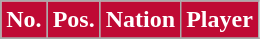<table class="wikitable sortable">
<tr>
<th style="background:#BF0A34; color:white;" scope="col">No.</th>
<th style="background:#BF0A34; color:white;" scope="col">Pos.</th>
<th style="background:#BF0A34; color:white;" scope="col">Nation</th>
<th style="background:#BF0A34; color:white;" scope="col">Player</th>
</tr>
<tr>
</tr>
</table>
